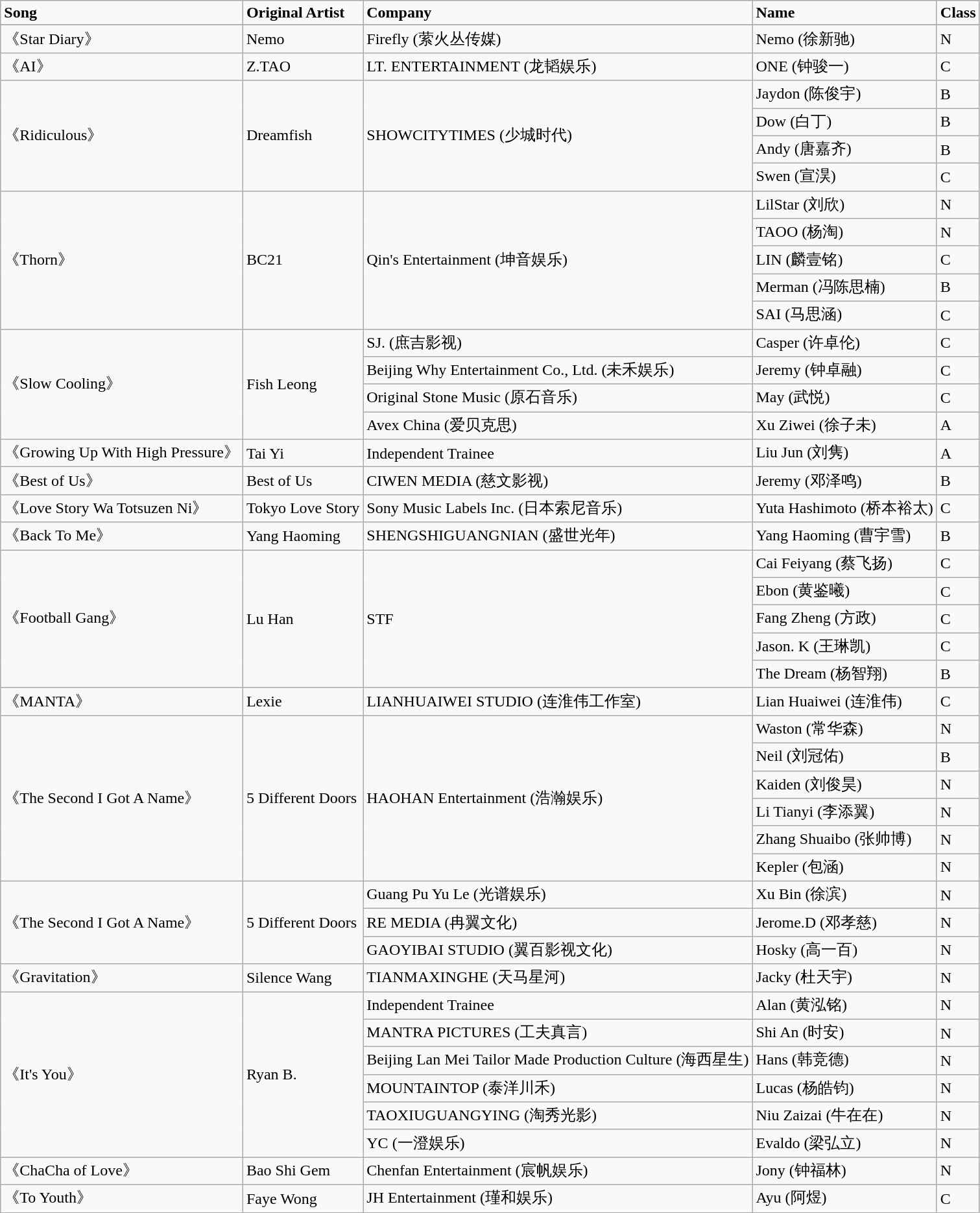<table class="wikitable mw-collapsible mw-collapsed">
<tr>
<td><strong>Song</strong></td>
<td><strong>Original Artist</strong></td>
<td><strong>Company</strong></td>
<td><strong>Name</strong></td>
<td><strong>Class</strong></td>
</tr>
<tr>
</tr>
<tr>
<td>《Star Diary》</td>
<td>Nemo</td>
<td>Firefly (萦火丛传媒)</td>
<td>Nemo (徐新驰)</td>
<td>N</td>
</tr>
<tr>
<td>《AI》</td>
<td>Z.TAO</td>
<td>LT. ENTERTAINMENT (龙韬娱乐)</td>
<td>ONE (钟骏一)</td>
<td>C</td>
</tr>
<tr>
<td rowspan="4">《Ridiculous》</td>
<td rowspan="4">Dreamfish</td>
<td rowspan="4">SHOWCITYTIMES (少城时代)</td>
<td>Jaydon (陈俊宇)</td>
<td>B</td>
</tr>
<tr>
<td>Dow (白丁)</td>
<td>B</td>
</tr>
<tr>
<td>Andy (唐嘉齐)</td>
<td>B</td>
</tr>
<tr>
<td>Swen (宣淏)</td>
<td>C</td>
</tr>
<tr>
<td rowspan="5">《Thorn》</td>
<td rowspan="5">BC21</td>
<td rowspan="5">Qin's Entertainment (坤音娱乐)</td>
<td>LilStar (刘欣)</td>
<td>N</td>
</tr>
<tr>
<td>TAOO (杨淘)</td>
<td>N</td>
</tr>
<tr>
<td>LIN (麟壹铭)</td>
<td>C</td>
</tr>
<tr>
<td>Merman (冯陈思楠)</td>
<td>B</td>
</tr>
<tr>
<td>SAI (马思涵)</td>
<td>C</td>
</tr>
<tr>
<td rowspan="4">《Slow Cooling》</td>
<td rowspan="4">Fish Leong</td>
<td>SJ. (庶吉影视)</td>
<td>Casper (许卓伦)</td>
<td>C</td>
</tr>
<tr>
<td>Beijing Why Entertainment Co., Ltd. (未禾娱乐)</td>
<td>Jeremy (钟卓融)</td>
<td>C</td>
</tr>
<tr>
<td>Original Stone Music (原石音乐)</td>
<td>May (武悦)</td>
<td>C</td>
</tr>
<tr>
<td>Avex China (爱贝克思)</td>
<td>Xu Ziwei (徐子未)</td>
<td>A</td>
</tr>
<tr>
<td>《Growing Up With High Pressure》</td>
<td>Tai Yi</td>
<td>Independent Trainee</td>
<td>Liu Jun (刘隽)</td>
<td>A</td>
</tr>
<tr>
<td>《Best of Us》</td>
<td>Best of Us</td>
<td>CIWEN MEDIA (慈文影视)</td>
<td>Jeremy (邓泽鸣)</td>
<td>B</td>
</tr>
<tr>
<td>《Love Story Wa Totsuzen Ni》</td>
<td>Tokyo Love Story</td>
<td>Sony Music Labels Inc. (日本索尼音乐)</td>
<td>Yuta Hashimoto (桥本裕太)</td>
<td>C</td>
</tr>
<tr>
<td>《Back To Me》</td>
<td>Yang Haoming</td>
<td>SHENGSHIGUANGNIAN (盛世光年)</td>
<td>Yang Haoming (曹宇雪)</td>
<td>B</td>
</tr>
<tr>
<td rowspan="5">《Football Gang》</td>
<td rowspan="5">Lu Han</td>
<td rowspan="5">STF</td>
<td>Cai Feiyang (蔡飞扬)</td>
<td>C</td>
</tr>
<tr>
<td>Ebon (黄鉴曦)</td>
<td>C</td>
</tr>
<tr>
<td>Fang Zheng (方政)</td>
<td>C</td>
</tr>
<tr>
<td>Jason. K (王琳凯)</td>
<td>C</td>
</tr>
<tr>
<td>The Dream (杨智翔)</td>
<td>B</td>
</tr>
<tr>
<td>《MANTA》</td>
<td>Lexie</td>
<td>LIANHUAIWEI STUDIO (连淮伟工作室)</td>
<td>Lian Huaiwei (连淮伟)</td>
<td>C</td>
</tr>
<tr>
<td rowspan="6">《The Second I Got A Name》</td>
<td rowspan="6">5 Different Doors</td>
<td rowspan="6">HAOHAN Entertainment (浩瀚娱乐)</td>
<td>Waston (常华森)</td>
<td>N</td>
</tr>
<tr>
<td>Neil (刘冠佑)</td>
<td>B</td>
</tr>
<tr>
<td>Kaiden (刘俊昊)</td>
<td>N</td>
</tr>
<tr>
<td>Li Tianyi (李添翼)</td>
<td>N</td>
</tr>
<tr>
<td>Zhang Shuaibo (张帅博)</td>
<td>N</td>
</tr>
<tr>
<td>Kepler (包涵)</td>
<td>N</td>
</tr>
<tr>
<td rowspan="3">《The Second I Got A Name》</td>
<td rowspan="3">5 Different Doors</td>
<td>Guang Pu Yu Le (光谱娱乐)</td>
<td>Xu Bin (徐滨)</td>
<td>N</td>
</tr>
<tr>
<td>RE MEDIA (冉翼文化)</td>
<td>Jerome.D (邓孝慈)</td>
<td>N</td>
</tr>
<tr>
<td>GAOYIBAI STUDIO (翼百影视文化)</td>
<td>Hosky (高一百)</td>
<td>N</td>
</tr>
<tr>
<td>《Gravitation》</td>
<td>Silence Wang</td>
<td>TIANMAXINGHE (天马星河)</td>
<td>Jacky (杜天宇)</td>
<td>N</td>
</tr>
<tr>
<td rowspan="6">《It's You》</td>
<td rowspan="6">Ryan B.</td>
<td>Independent Trainee</td>
<td>Alan (黄泓铭)</td>
<td>N</td>
</tr>
<tr>
<td>MANTRA PICTURES (工夫真言)</td>
<td>Shi An (时安)</td>
<td>N</td>
</tr>
<tr>
<td>Beijing Lan Mei Tailor Made Production Culture (海西星生)</td>
<td>Hans (韩竞德)</td>
<td>N</td>
</tr>
<tr>
<td>MOUNTAINTOP (泰洋川禾)</td>
<td>Lucas (杨皓钧)</td>
<td>N</td>
</tr>
<tr>
<td>TAOXIUGUANGYING (淘秀光影)</td>
<td>Niu Zaizai (牛在在)</td>
<td>N</td>
</tr>
<tr>
<td>YC (一澄娱乐)</td>
<td>Evaldo (梁弘立)</td>
<td>N</td>
</tr>
<tr>
<td>《ChaCha of Love》</td>
<td>Bao Shi Gem</td>
<td>Chenfan Entertainment (宸帆娱乐)</td>
<td>Jony (钟福林)</td>
<td>N</td>
</tr>
<tr>
<td>《To Youth》</td>
<td>Faye Wong</td>
<td>JH Entertainment (瑾和娱乐)</td>
<td>Ayu (阿煜)</td>
<td>C</td>
</tr>
</table>
